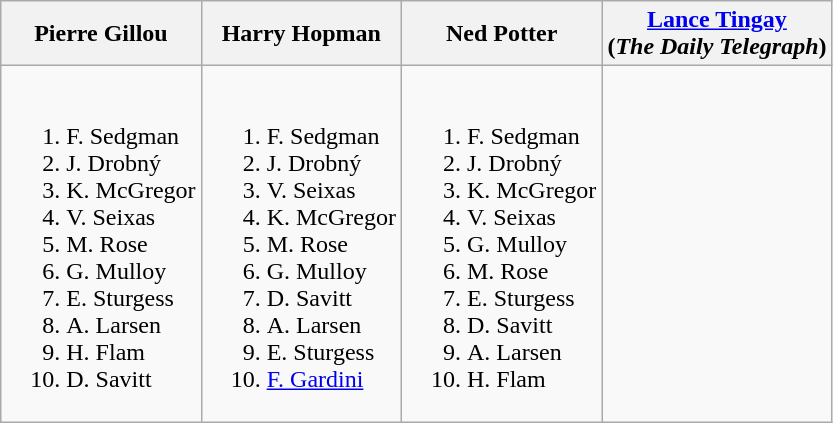<table class="wikitable">
<tr>
<th>Pierre Gillou</th>
<th>Harry Hopman</th>
<th>Ned Potter</th>
<th><a href='#'>Lance Tingay</a><br>(<em>The Daily Telegraph</em>)</th>
</tr>
<tr style="vertical-align: top;">
<td style="white-space: nowrap;"><br><ol><li> F. Sedgman</li><li> J. Drobný</li><li> K. McGregor</li><li> V. Seixas</li><li> M. Rose</li><li> G. Mulloy</li><li> E. Sturgess</li><li> A. Larsen</li><li> H. Flam</li><li> D. Savitt</li></ol></td>
<td style="white-space: nowrap;"><br><ol><li> F. Sedgman</li><li> J. Drobný</li><li> V. Seixas</li><li> K. McGregor</li><li> M. Rose</li><li> G. Mulloy</li><li> D. Savitt</li><li> A. Larsen</li><li> E. Sturgess</li><li> <a href='#'>F. Gardini</a></li></ol></td>
<td style="white-space: nowrap;"><br><ol><li> F. Sedgman</li><li> J. Drobný</li><li> K. McGregor</li><li> V. Seixas</li><li> G. Mulloy</li><li> M. Rose</li><li> E. Sturgess</li><li> D. Savitt</li><li> A. Larsen</li><li> H. Flam</li></ol></td>
<td></td>
</tr>
</table>
